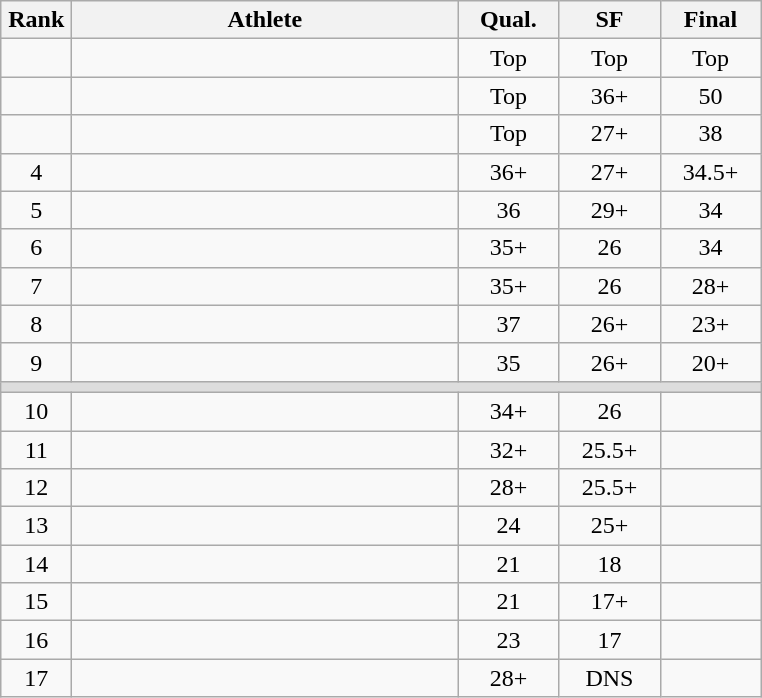<table class=wikitable style="text-align:center">
<tr>
<th width=40>Rank</th>
<th width=250>Athlete</th>
<th width=60>Qual.</th>
<th width=60>SF</th>
<th width=60>Final</th>
</tr>
<tr>
<td></td>
<td align=left></td>
<td>Top</td>
<td>Top</td>
<td>Top</td>
</tr>
<tr>
<td></td>
<td align=left></td>
<td>Top</td>
<td>36+</td>
<td>50</td>
</tr>
<tr>
<td></td>
<td align=left></td>
<td>Top</td>
<td>27+</td>
<td>38</td>
</tr>
<tr>
<td>4</td>
<td align=left></td>
<td>36+</td>
<td>27+</td>
<td>34.5+</td>
</tr>
<tr>
<td>5</td>
<td align=left></td>
<td>36</td>
<td>29+</td>
<td>34</td>
</tr>
<tr>
<td>6</td>
<td align=left></td>
<td>35+</td>
<td>26</td>
<td>34</td>
</tr>
<tr>
<td>7</td>
<td align=left></td>
<td>35+</td>
<td>26</td>
<td>28+</td>
</tr>
<tr>
<td>8</td>
<td align=left></td>
<td>37</td>
<td>26+</td>
<td>23+</td>
</tr>
<tr>
<td>9</td>
<td align=left></td>
<td>35</td>
<td>26+</td>
<td>20+</td>
</tr>
<tr bgcolor=#DDDDDD>
<td colspan=5></td>
</tr>
<tr>
<td>10</td>
<td align=left></td>
<td>34+</td>
<td>26</td>
<td></td>
</tr>
<tr>
<td>11</td>
<td align=left></td>
<td>32+</td>
<td>25.5+</td>
<td></td>
</tr>
<tr>
<td>12</td>
<td align=left></td>
<td>28+</td>
<td>25.5+</td>
<td></td>
</tr>
<tr>
<td>13</td>
<td align=left></td>
<td>24</td>
<td>25+</td>
<td></td>
</tr>
<tr>
<td>14</td>
<td align=left></td>
<td>21</td>
<td>18</td>
<td></td>
</tr>
<tr>
<td>15</td>
<td align=left></td>
<td>21</td>
<td>17+</td>
<td></td>
</tr>
<tr>
<td>16</td>
<td align=left></td>
<td>23</td>
<td>17</td>
<td></td>
</tr>
<tr>
<td>17</td>
<td align=left></td>
<td>28+</td>
<td>DNS</td>
<td></td>
</tr>
</table>
